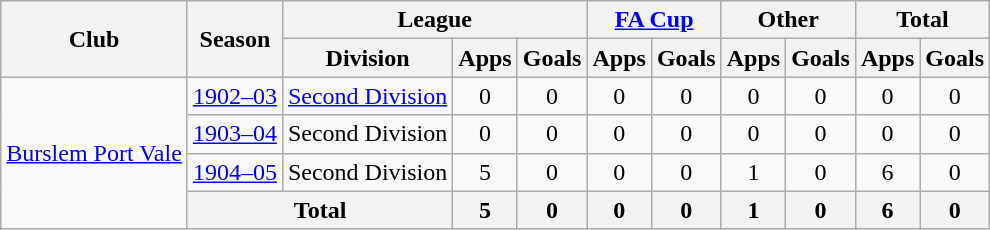<table class="wikitable" style="text-align:center">
<tr>
<th rowspan="2">Club</th>
<th rowspan="2">Season</th>
<th colspan="3">League</th>
<th colspan="2"><a href='#'>FA Cup</a></th>
<th colspan="2">Other</th>
<th colspan="2">Total</th>
</tr>
<tr>
<th>Division</th>
<th>Apps</th>
<th>Goals</th>
<th>Apps</th>
<th>Goals</th>
<th>Apps</th>
<th>Goals</th>
<th>Apps</th>
<th>Goals</th>
</tr>
<tr>
<td rowspan="4"><a href='#'>Burslem Port Vale</a></td>
<td><a href='#'>1902–03</a></td>
<td><a href='#'>Second Division</a></td>
<td>0</td>
<td>0</td>
<td>0</td>
<td>0</td>
<td>0</td>
<td>0</td>
<td>0</td>
<td>0</td>
</tr>
<tr>
<td><a href='#'>1903–04</a></td>
<td>Second Division</td>
<td>0</td>
<td>0</td>
<td>0</td>
<td>0</td>
<td>0</td>
<td>0</td>
<td>0</td>
<td>0</td>
</tr>
<tr>
<td><a href='#'>1904–05</a></td>
<td>Second Division</td>
<td>5</td>
<td>0</td>
<td>0</td>
<td>0</td>
<td>1</td>
<td>0</td>
<td>6</td>
<td>0</td>
</tr>
<tr>
<th colspan="2">Total</th>
<th>5</th>
<th>0</th>
<th>0</th>
<th>0</th>
<th>1</th>
<th>0</th>
<th>6</th>
<th>0</th>
</tr>
</table>
